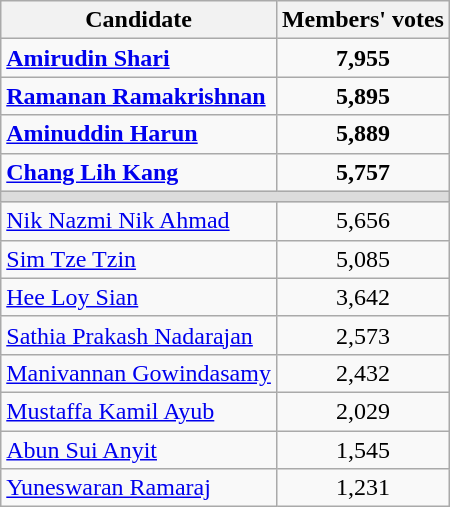<table class="wikitable" style="text-align:center">
<tr>
<th>Candidate</th>
<th>Members' votes</th>
</tr>
<tr>
<td align=left><strong><a href='#'>Amirudin Shari</a></strong></td>
<td><strong>7,955</strong></td>
</tr>
<tr>
<td align=left><strong><a href='#'>Ramanan Ramakrishnan</a></strong></td>
<td><strong>5,895</strong></td>
</tr>
<tr>
<td align=left><strong><a href='#'>Aminuddin Harun</a></strong></td>
<td><strong>5,889</strong></td>
</tr>
<tr>
<td align=left><strong><a href='#'>Chang Lih Kang</a></strong></td>
<td><strong>5,757</strong></td>
</tr>
<tr>
<td colspan="2" bgcolor="dcdcdc"></td>
</tr>
<tr>
<td align="left"><a href='#'>Nik Nazmi Nik Ahmad</a></td>
<td>5,656</td>
</tr>
<tr>
<td align="left"><a href='#'>Sim Tze Tzin</a></td>
<td>5,085</td>
</tr>
<tr>
<td align="left"><a href='#'>Hee Loy Sian</a></td>
<td>3,642</td>
</tr>
<tr>
<td align="left"><a href='#'>Sathia Prakash Nadarajan</a></td>
<td>2,573</td>
</tr>
<tr>
<td align="left"><a href='#'>Manivannan Gowindasamy</a></td>
<td>2,432</td>
</tr>
<tr>
<td align="left"><a href='#'>Mustaffa Kamil Ayub</a></td>
<td>2,029</td>
</tr>
<tr>
<td align="left"><a href='#'>Abun Sui Anyit</a></td>
<td>1,545</td>
</tr>
<tr>
<td align="left"><a href='#'>Yuneswaran Ramaraj</a></td>
<td>1,231</td>
</tr>
</table>
